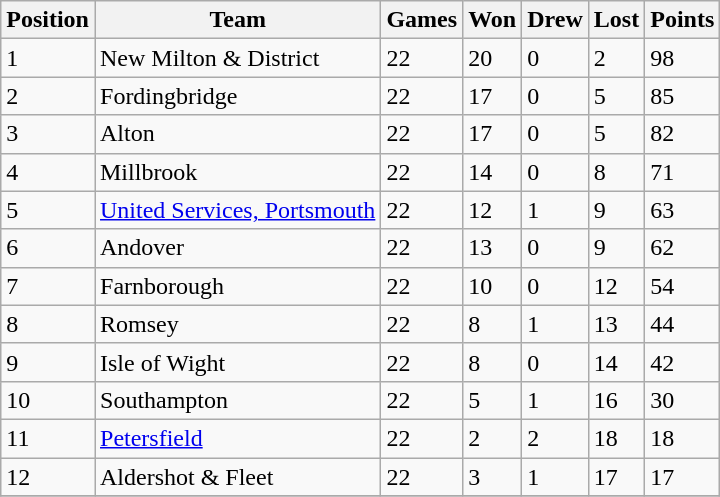<table class="wikitable">
<tr>
<th>Position</th>
<th>Team</th>
<th>Games</th>
<th>Won</th>
<th>Drew</th>
<th>Lost</th>
<th>Points</th>
</tr>
<tr>
<td>1</td>
<td>New Milton & District</td>
<td>22</td>
<td>20</td>
<td>0</td>
<td>2</td>
<td>98</td>
</tr>
<tr>
<td>2</td>
<td>Fordingbridge</td>
<td>22</td>
<td>17</td>
<td>0</td>
<td>5</td>
<td>85</td>
</tr>
<tr>
<td>3</td>
<td>Alton</td>
<td>22</td>
<td>17</td>
<td>0</td>
<td>5</td>
<td>82</td>
</tr>
<tr>
<td>4</td>
<td>Millbrook</td>
<td>22</td>
<td>14</td>
<td>0</td>
<td>8</td>
<td>71</td>
</tr>
<tr>
<td>5</td>
<td><a href='#'>United Services, Portsmouth</a></td>
<td>22</td>
<td>12</td>
<td>1</td>
<td>9</td>
<td>63</td>
</tr>
<tr>
<td>6</td>
<td>Andover</td>
<td>22</td>
<td>13</td>
<td>0</td>
<td>9</td>
<td>62</td>
</tr>
<tr>
<td>7</td>
<td>Farnborough</td>
<td>22</td>
<td>10</td>
<td>0</td>
<td>12</td>
<td>54</td>
</tr>
<tr>
<td>8</td>
<td>Romsey</td>
<td>22</td>
<td>8</td>
<td>1</td>
<td>13</td>
<td>44</td>
</tr>
<tr>
<td>9</td>
<td>Isle of Wight</td>
<td>22</td>
<td>8</td>
<td>0</td>
<td>14</td>
<td>42</td>
</tr>
<tr>
<td>10</td>
<td>Southampton</td>
<td>22</td>
<td>5</td>
<td>1</td>
<td>16</td>
<td>30</td>
</tr>
<tr>
<td>11</td>
<td><a href='#'>Petersfield</a></td>
<td>22</td>
<td>2</td>
<td>2</td>
<td>18</td>
<td>18</td>
</tr>
<tr>
<td>12</td>
<td>Aldershot & Fleet</td>
<td>22</td>
<td>3</td>
<td>1</td>
<td>17</td>
<td>17</td>
</tr>
<tr>
</tr>
</table>
